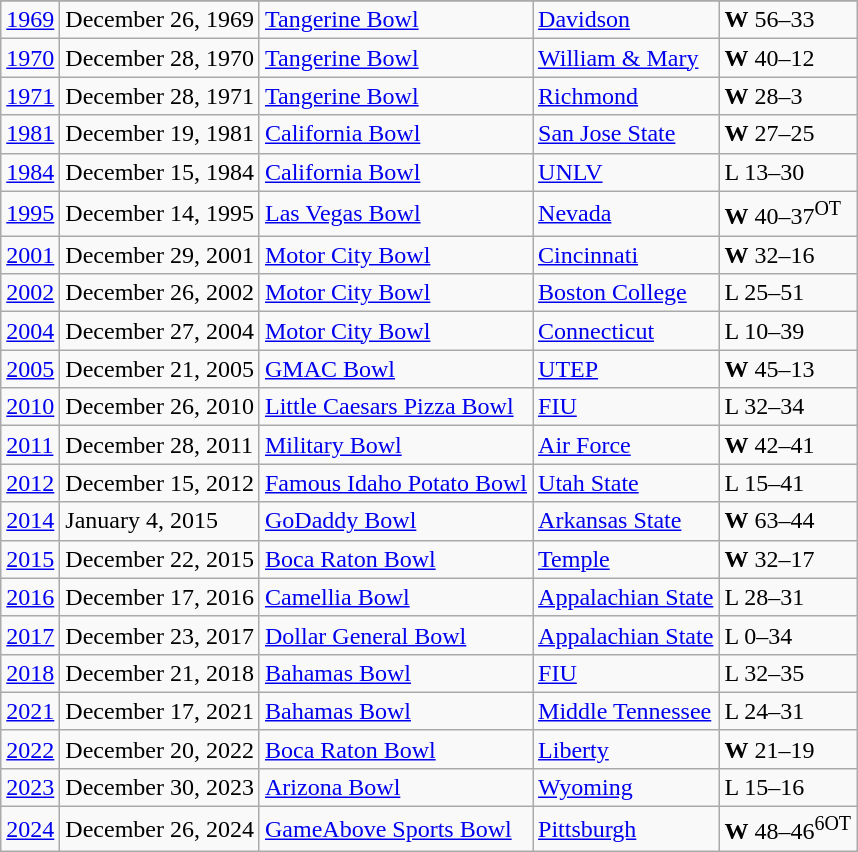<table class="wikitable">
<tr>
</tr>
<tr>
<td><a href='#'>1969</a></td>
<td>December 26, 1969</td>
<td><a href='#'>Tangerine Bowl</a></td>
<td><a href='#'>Davidson</a></td>
<td><strong>W</strong> 56–33</td>
</tr>
<tr>
<td><a href='#'>1970</a></td>
<td>December 28, 1970</td>
<td><a href='#'>Tangerine Bowl</a></td>
<td><a href='#'>William & Mary</a></td>
<td><strong>W</strong> 40–12</td>
</tr>
<tr>
<td><a href='#'>1971</a></td>
<td>December 28, 1971</td>
<td><a href='#'>Tangerine Bowl</a></td>
<td><a href='#'>Richmond</a></td>
<td><strong>W</strong> 28–3</td>
</tr>
<tr>
<td><a href='#'>1981</a></td>
<td>December 19, 1981</td>
<td><a href='#'>California Bowl</a></td>
<td><a href='#'>San Jose State</a></td>
<td><strong>W</strong> 27–25</td>
</tr>
<tr>
<td><a href='#'>1984</a></td>
<td>December 15, 1984</td>
<td><a href='#'>California Bowl</a></td>
<td><a href='#'>UNLV</a></td>
<td>L 13–30</td>
</tr>
<tr>
<td><a href='#'>1995</a></td>
<td>December 14, 1995</td>
<td><a href='#'>Las Vegas Bowl</a></td>
<td><a href='#'>Nevada</a></td>
<td><strong>W</strong> 40–37<sup>OT</sup></td>
</tr>
<tr>
<td><a href='#'>2001</a></td>
<td>December 29, 2001</td>
<td><a href='#'>Motor City Bowl</a></td>
<td><a href='#'>Cincinnati</a></td>
<td><strong>W</strong> 32–16</td>
</tr>
<tr>
<td><a href='#'>2002</a></td>
<td>December 26, 2002</td>
<td><a href='#'>Motor City Bowl</a></td>
<td><a href='#'>Boston College</a></td>
<td>L 25–51</td>
</tr>
<tr>
<td><a href='#'>2004</a></td>
<td>December 27, 2004</td>
<td><a href='#'>Motor City Bowl</a></td>
<td><a href='#'>Connecticut</a></td>
<td>L 10–39</td>
</tr>
<tr>
<td><a href='#'>2005</a></td>
<td>December 21, 2005</td>
<td><a href='#'>GMAC Bowl</a></td>
<td><a href='#'>UTEP</a></td>
<td><strong>W</strong> 45–13</td>
</tr>
<tr>
<td><a href='#'>2010</a></td>
<td>December 26, 2010</td>
<td><a href='#'>Little Caesars Pizza Bowl</a></td>
<td><a href='#'>FIU</a></td>
<td>L 32–34</td>
</tr>
<tr>
<td><a href='#'>2011</a></td>
<td>December 28, 2011</td>
<td><a href='#'>Military Bowl</a></td>
<td><a href='#'>Air Force</a></td>
<td><strong>W</strong> 42–41</td>
</tr>
<tr>
<td><a href='#'>2012</a></td>
<td>December 15, 2012</td>
<td><a href='#'>Famous Idaho Potato Bowl</a></td>
<td><a href='#'>Utah State</a></td>
<td>L 15–41</td>
</tr>
<tr>
<td><a href='#'>2014</a></td>
<td>January 4, 2015</td>
<td><a href='#'>GoDaddy Bowl</a></td>
<td><a href='#'>Arkansas State</a></td>
<td><strong>W</strong> 63–44</td>
</tr>
<tr>
<td><a href='#'>2015</a></td>
<td>December 22, 2015</td>
<td><a href='#'>Boca Raton Bowl</a></td>
<td><a href='#'>Temple</a></td>
<td><strong>W</strong> 32–17</td>
</tr>
<tr>
<td><a href='#'>2016</a></td>
<td>December 17, 2016</td>
<td><a href='#'>Camellia Bowl</a></td>
<td><a href='#'>Appalachian State</a></td>
<td>L 28–31</td>
</tr>
<tr>
<td><a href='#'>2017</a></td>
<td>December 23, 2017</td>
<td><a href='#'>Dollar General Bowl</a></td>
<td><a href='#'>Appalachian State</a></td>
<td>L 0–34</td>
</tr>
<tr>
<td><a href='#'>2018</a></td>
<td>December 21, 2018</td>
<td><a href='#'>Bahamas Bowl</a></td>
<td><a href='#'>FIU</a></td>
<td>L 32–35</td>
</tr>
<tr>
<td><a href='#'>2021</a></td>
<td>December 17, 2021</td>
<td><a href='#'>Bahamas Bowl</a></td>
<td><a href='#'>Middle Tennessee</a></td>
<td>L 24–31</td>
</tr>
<tr>
<td><a href='#'>2022</a></td>
<td>December 20, 2022</td>
<td><a href='#'>Boca Raton Bowl</a></td>
<td><a href='#'>Liberty</a></td>
<td><strong>W</strong> 21–19</td>
</tr>
<tr>
<td><a href='#'>2023</a></td>
<td>December 30, 2023</td>
<td><a href='#'>Arizona Bowl</a></td>
<td><a href='#'>Wyoming</a></td>
<td>L 15–16</td>
</tr>
<tr>
<td><a href='#'>2024</a></td>
<td>December 26, 2024</td>
<td><a href='#'>GameAbove Sports Bowl</a></td>
<td><a href='#'>Pittsburgh</a></td>
<td><strong>W</strong> 48–46<sup>6OT</sup></td>
</tr>
</table>
